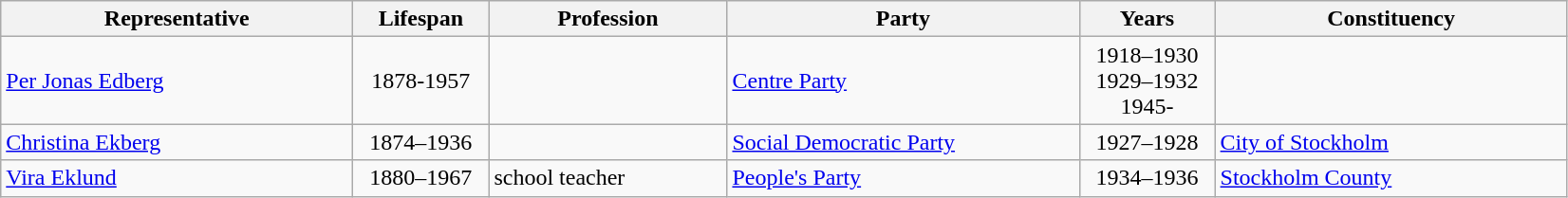<table class="wikitable">
<tr>
<th style="width:15em">Representative</th>
<th style="width:5.5em">Lifespan</th>
<th style="width:10em">Profession</th>
<th style="width:15em">Party</th>
<th style="width:5.5em">Years</th>
<th style="width:15em">Constituency</th>
</tr>
<tr>
<td><a href='#'>Per Jonas Edberg</a></td>
<td align=center>1878-1957</td>
<td></td>
<td> <a href='#'>Centre Party</a></td>
<td align=center>1918–1930<br>1929–1932<br>1945-</td>
<td></td>
</tr>
<tr>
<td><a href='#'>Christina Ekberg</a></td>
<td align=center>1874–1936</td>
<td></td>
<td> <a href='#'>Social Democratic Party</a></td>
<td align=center>1927–1928</td>
<td><a href='#'>City of Stockholm</a></td>
</tr>
<tr>
<td><a href='#'>Vira Eklund</a></td>
<td align=center>1880–1967</td>
<td>school teacher</td>
<td> <a href='#'>People's Party</a></td>
<td align=center>1934–1936</td>
<td><a href='#'>Stockholm County</a></td>
</tr>
</table>
